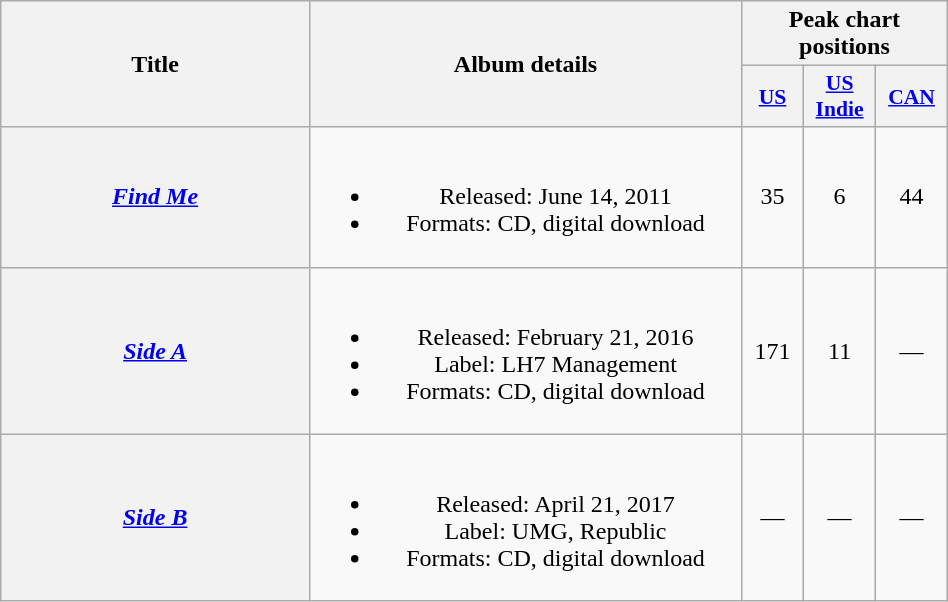<table class="wikitable plainrowheaders" style="text-align:center; width:50%">
<tr>
<th scope="col" rowspan="2" style="width:25%;">Title</th>
<th scope="col" rowspan="2" style="width:35%;">Album details</th>
<th scope="col" colspan="3">Peak chart positions</th>
</tr>
<tr>
<th scope="col" style="width:5%;font-size:90%;"><a href='#'>US</a></th>
<th scope="col" style="width:5%;font-size:90%;"><a href='#'>US<br>Indie</a></th>
<th scope="col" style="width:5%;font-size:90%;"><a href='#'>CAN</a></th>
</tr>
<tr>
<th scope="row"><em><a href='#'>Find Me</a></em></th>
<td><br><ul><li>Released: June 14, 2011</li><li>Formats: CD, digital download</li></ul></td>
<td>35</td>
<td>6</td>
<td>44</td>
</tr>
<tr>
<th scope="row"><em><a href='#'>Side A</a></em></th>
<td><br><ul><li>Released: February 21, 2016</li><li>Label: LH7 Management</li><li>Formats: CD, digital download</li></ul></td>
<td>171</td>
<td>11</td>
<td>—</td>
</tr>
<tr>
<th scope="row"><em><a href='#'>Side B</a></em></th>
<td><br><ul><li>Released: April 21, 2017</li><li>Label: UMG, Republic</li><li>Formats: CD, digital download</li></ul></td>
<td>—</td>
<td>—</td>
<td>—</td>
</tr>
</table>
